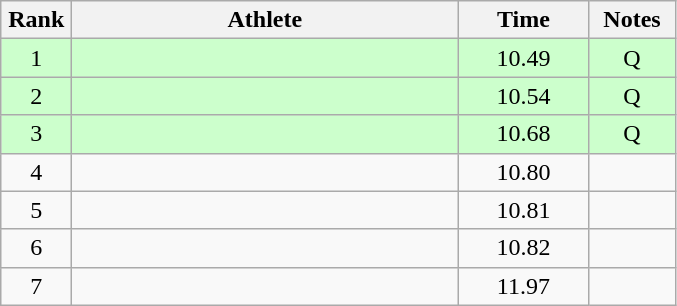<table class="wikitable" style="text-align:center">
<tr>
<th width=40>Rank</th>
<th width=250>Athlete</th>
<th width=80>Time</th>
<th width=50>Notes</th>
</tr>
<tr bgcolor="ccffcc">
<td>1</td>
<td align=left></td>
<td>10.49</td>
<td>Q</td>
</tr>
<tr bgcolor="ccffcc">
<td>2</td>
<td align=left></td>
<td>10.54</td>
<td>Q</td>
</tr>
<tr bgcolor="ccffcc">
<td>3</td>
<td align=left></td>
<td>10.68</td>
<td>Q</td>
</tr>
<tr>
<td>4</td>
<td align=left></td>
<td>10.80</td>
<td></td>
</tr>
<tr>
<td>5</td>
<td align=left></td>
<td>10.81</td>
<td></td>
</tr>
<tr>
<td>6</td>
<td align=left></td>
<td>10.82</td>
<td></td>
</tr>
<tr>
<td>7</td>
<td align=left></td>
<td>11.97</td>
<td></td>
</tr>
</table>
